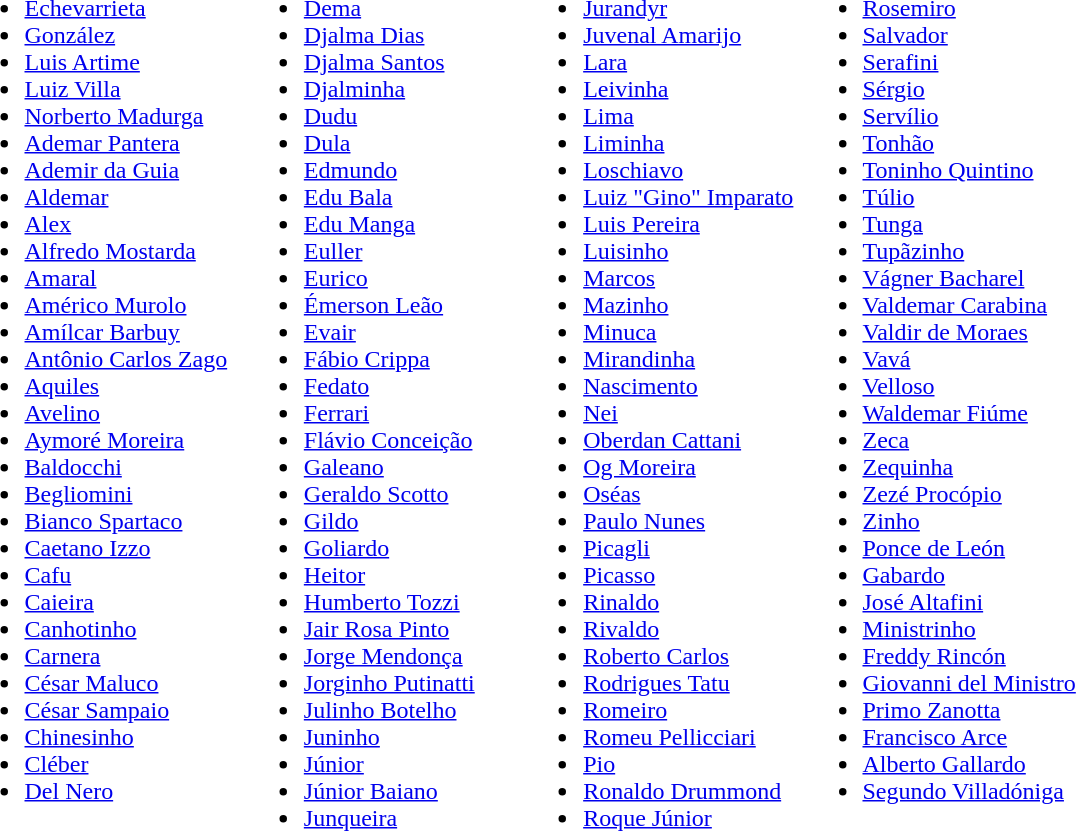<table>
<tr style="vertical-align: top;">
<td><br><ul><li> <a href='#'>Echevarrieta</a></li><li> <a href='#'>González</a></li><li> <a href='#'>Luis Artime</a></li><li> <a href='#'>Luiz Villa</a></li><li> <a href='#'>Norberto Madurga</a></li><li> <a href='#'>Ademar Pantera</a></li><li> <a href='#'>Ademir da Guia</a></li><li> <a href='#'>Aldemar</a></li><li> <a href='#'>Alex</a></li><li> <a href='#'>Alfredo Mostarda</a></li><li> <a href='#'>Amaral</a></li><li> <a href='#'>Américo Murolo</a></li><li> <a href='#'>Amílcar Barbuy</a></li><li> <a href='#'>Antônio Carlos Zago</a></li><li> <a href='#'>Aquiles</a></li><li> <a href='#'>Avelino</a></li><li> <a href='#'>Aymoré Moreira</a></li><li> <a href='#'>Baldocchi</a></li><li> <a href='#'>Begliomini</a></li><li> <a href='#'>Bianco Spartaco</a></li><li> <a href='#'>Caetano Izzo</a></li><li> <a href='#'>Cafu</a></li><li> <a href='#'>Caieira</a></li><li> <a href='#'>Canhotinho</a></li><li> <a href='#'>Carnera</a></li><li> <a href='#'>César Maluco</a></li><li> <a href='#'>César Sampaio</a></li><li> <a href='#'>Chinesinho</a></li><li> <a href='#'>Cléber</a></li><li> <a href='#'>Del Nero</a></li></ul></td>
<td width="25%"><br><ul><li> <a href='#'>Dema</a></li><li> <a href='#'>Djalma Dias</a></li><li> <a href='#'>Djalma Santos</a></li><li> <a href='#'>Djalminha</a></li><li> <a href='#'>Dudu</a></li><li> <a href='#'>Dula</a></li><li> <a href='#'>Edmundo</a></li><li> <a href='#'>Edu Bala</a></li><li> <a href='#'>Edu Manga</a></li><li> <a href='#'>Euller</a></li><li> <a href='#'>Eurico</a></li><li> <a href='#'>Émerson Leão</a></li><li> <a href='#'>Evair</a></li><li> <a href='#'>Fábio Crippa</a></li><li> <a href='#'>Fedato</a></li><li> <a href='#'>Ferrari</a></li><li> <a href='#'>Flávio Conceição</a></li><li> <a href='#'>Galeano</a></li><li> <a href='#'>Geraldo Scotto</a></li><li> <a href='#'>Gildo</a></li><li> <a href='#'>Goliardo</a></li><li> <a href='#'>Heitor</a></li><li> <a href='#'>Humberto Tozzi</a></li><li> <a href='#'>Jair Rosa Pinto</a></li><li> <a href='#'>Jorge Mendonça</a></li><li> <a href='#'>Jorginho Putinatti</a></li><li> <a href='#'>Julinho Botelho</a></li><li> <a href='#'>Juninho</a></li><li> <a href='#'>Júnior</a></li><li> <a href='#'>Júnior Baiano</a></li><li> <a href='#'>Junqueira</a></li></ul></td>
<td width="25%"><br><ul><li> <a href='#'>Jurandyr</a></li><li> <a href='#'>Juvenal Amarijo</a></li><li> <a href='#'>Lara</a></li><li> <a href='#'>Leivinha</a></li><li> <a href='#'>Lima</a></li><li> <a href='#'>Liminha</a></li><li> <a href='#'>Loschiavo</a></li><li> <a href='#'>Luiz "Gino" Imparato</a></li><li> <a href='#'>Luis Pereira</a></li><li> <a href='#'>Luisinho</a></li><li> <a href='#'>Marcos</a></li><li> <a href='#'>Mazinho</a></li><li> <a href='#'>Minuca</a></li><li> <a href='#'>Mirandinha</a></li><li> <a href='#'>Nascimento</a></li><li> <a href='#'>Nei</a></li><li> <a href='#'>Oberdan Cattani</a></li><li> <a href='#'>Og Moreira</a></li><li> <a href='#'>Oséas</a></li><li> <a href='#'>Paulo Nunes</a></li><li> <a href='#'>Picagli</a></li><li> <a href='#'>Picasso</a></li><li> <a href='#'>Rinaldo</a></li><li> <a href='#'>Rivaldo</a></li><li> <a href='#'>Roberto Carlos</a></li><li> <a href='#'>Rodrigues Tatu</a></li><li> <a href='#'>Romeiro</a></li><li> <a href='#'>Romeu Pellicciari</a></li><li> <a href='#'>Pio</a></li><li> <a href='#'>Ronaldo Drummond</a></li><li> <a href='#'>Roque Júnior</a></li></ul></td>
<td width="25%"><br><ul><li> <a href='#'>Rosemiro</a></li><li> <a href='#'>Salvador</a></li><li> <a href='#'>Serafini</a></li><li> <a href='#'>Sérgio</a></li><li> <a href='#'>Servílio</a></li><li> <a href='#'>Tonhão</a></li><li> <a href='#'>Toninho Quintino</a></li><li> <a href='#'>Túlio</a></li><li> <a href='#'>Tunga</a></li><li> <a href='#'>Tupãzinho</a></li><li> <a href='#'>Vágner Bacharel</a></li><li> <a href='#'>Valdemar Carabina</a></li><li> <a href='#'>Valdir de Moraes</a></li><li> <a href='#'>Vavá</a></li><li> <a href='#'>Velloso</a></li><li> <a href='#'>Waldemar Fiúme</a></li><li> <a href='#'>Zeca</a></li><li> <a href='#'>Zequinha</a></li><li> <a href='#'>Zezé Procópio</a></li><li> <a href='#'>Zinho</a></li><li>  <a href='#'>Ponce de León</a></li><li>  <a href='#'>Gabardo</a></li><li>  <a href='#'>José Altafini</a></li><li>  <a href='#'>Ministrinho</a></li><li> <a href='#'>Freddy Rincón</a></li><li> <a href='#'>Giovanni del Ministro</a></li><li>  <a href='#'>Primo Zanotta</a></li><li> <a href='#'>Francisco Arce</a></li><li> <a href='#'>Alberto Gallardo</a></li><li> <a href='#'>Segundo Villadóniga</a></li></ul></td>
</tr>
</table>
